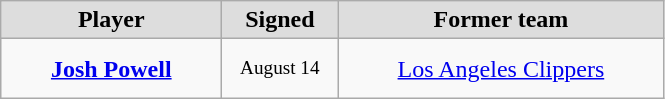<table class="wikitable" style="text-align: center">
<tr style="text-align:center; background:#ddd;">
<td style="width:140px"><strong>Player</strong></td>
<td style="width:70px"><strong>Signed</strong></td>
<td style="width:210px"><strong>Former team</strong></td>
</tr>
<tr style="height:40px">
<td><strong><a href='#'>Josh Powell</a></strong></td>
<td style="font-size: 80%">August 14</td>
<td><a href='#'>Los Angeles Clippers</a></td>
</tr>
</table>
